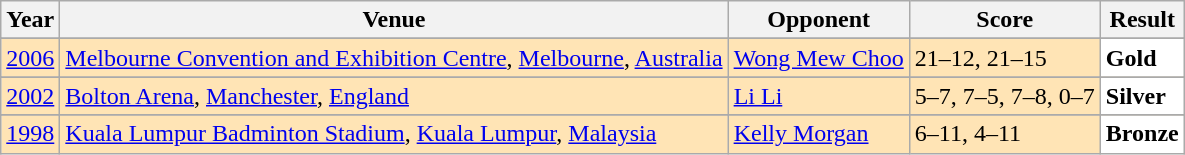<table class="wikitable">
<tr>
<th>Year</th>
<th>Venue</th>
<th>Opponent</th>
<th>Score</th>
<th>Result</th>
</tr>
<tr>
</tr>
<tr style="background:#FFE4B5">
<td align="center"><a href='#'>2006</a></td>
<td align="left"><a href='#'>Melbourne Convention and Exhibition Centre</a>, <a href='#'>Melbourne</a>, <a href='#'>Australia</a></td>
<td align="left"> <a href='#'>Wong Mew Choo</a></td>
<td align="left">21–12, 21–15</td>
<td style="text-align:left; background:white"> <strong>Gold</strong></td>
</tr>
<tr>
</tr>
<tr style="background:#FFE4B5">
<td align="center"><a href='#'>2002</a></td>
<td align="left"><a href='#'>Bolton Arena</a>, <a href='#'>Manchester</a>, <a href='#'>England</a></td>
<td align="left"> <a href='#'>Li Li</a></td>
<td align="left">5–7, 7–5, 7–8, 0–7</td>
<td style="text-align:left; background:white"> <strong>Silver</strong></td>
</tr>
<tr>
</tr>
<tr style="background:#FFE4B5">
<td align="center"><a href='#'>1998</a></td>
<td align="left"><a href='#'>Kuala Lumpur Badminton Stadium</a>, <a href='#'>Kuala Lumpur</a>, <a href='#'>Malaysia</a></td>
<td align="left"> <a href='#'>Kelly Morgan</a></td>
<td align="left">6–11, 4–11</td>
<td style="text-align:left; background:white"> <strong>Bronze</strong></td>
</tr>
</table>
